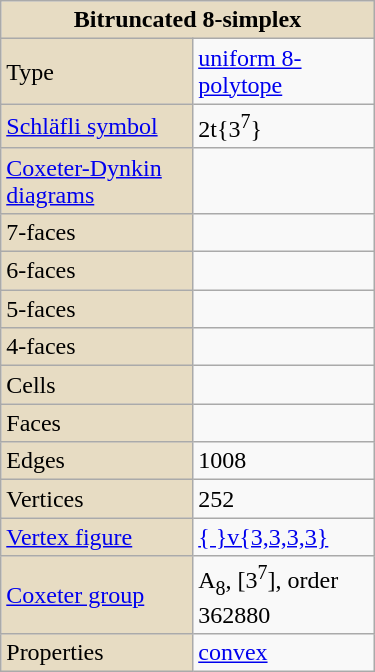<table class="wikitable" align="right" style="margin-left:10px" width="250">
<tr>
<th style="background:#e7dcc3;" colspan="2">Bitruncated 8-simplex</th>
</tr>
<tr>
<td style="background:#e7dcc3;">Type</td>
<td><a href='#'>uniform 8-polytope</a></td>
</tr>
<tr>
<td style="background:#e7dcc3;"><a href='#'>Schläfli symbol</a></td>
<td>2t{3<sup>7</sup>}</td>
</tr>
<tr>
<td style="background:#e7dcc3;"><a href='#'>Coxeter-Dynkin diagrams</a></td>
<td></td>
</tr>
<tr>
<td style="background:#e7dcc3;">7-faces</td>
<td></td>
</tr>
<tr>
<td style="background:#e7dcc3;">6-faces</td>
<td></td>
</tr>
<tr>
<td style="background:#e7dcc3;">5-faces</td>
<td></td>
</tr>
<tr>
<td style="background:#e7dcc3;">4-faces</td>
<td></td>
</tr>
<tr>
<td style="background:#e7dcc3;">Cells</td>
<td></td>
</tr>
<tr>
<td style="background:#e7dcc3;">Faces</td>
<td></td>
</tr>
<tr>
<td style="background:#e7dcc3;">Edges</td>
<td>1008</td>
</tr>
<tr>
<td style="background:#e7dcc3;">Vertices</td>
<td>252</td>
</tr>
<tr>
<td style="background:#e7dcc3;"><a href='#'>Vertex figure</a></td>
<td><a href='#'>{ }v{3,3,3,3}</a></td>
</tr>
<tr>
<td style="background:#e7dcc3;"><a href='#'>Coxeter group</a></td>
<td>A<sub>8</sub>, [3<sup>7</sup>], order 362880</td>
</tr>
<tr>
<td style="background:#e7dcc3;">Properties</td>
<td><a href='#'>convex</a></td>
</tr>
</table>
